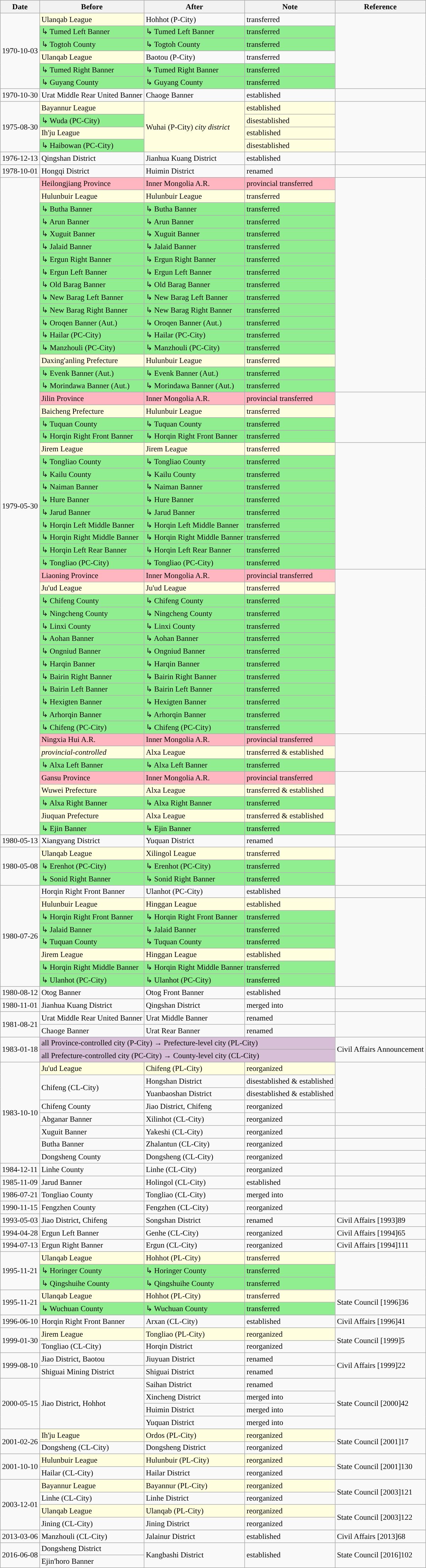<table class="wikitable" style="font-size:90%;" align="center">
<tr>
<th>Date</th>
<th>Before</th>
<th>After</th>
<th>Note</th>
<th>Reference</th>
</tr>
<tr>
<td rowspan="6">1970-10-03</td>
<td bgcolor="lightyellow"> Ulanqab League</td>
<td>Hohhot (P-City)</td>
<td>transferred</td>
<td rowspan="6"></td>
</tr>
<tr bgcolor="lightgreen">
<td>↳ Tumed Left Banner</td>
<td>↳ Tumed Left Banner</td>
<td>transferred</td>
</tr>
<tr bgcolor="lightgreen">
<td>↳ Togtoh County</td>
<td>↳ Togtoh County</td>
<td>transferred</td>
</tr>
<tr>
<td bgcolor="lightyellow"> Ulanqab League</td>
<td>Baotou (P-City)</td>
<td>transferred</td>
</tr>
<tr bgcolor="lightgreen">
<td>↳ Tumed Right Banner</td>
<td>↳ Tumed Right Banner</td>
<td>transferred</td>
</tr>
<tr bgcolor="lightgreen">
<td>↳ Guyang County</td>
<td>↳ Guyang County</td>
<td>transferred</td>
</tr>
<tr>
<td>1970-10-30</td>
<td>Urat Middle Rear United Banner</td>
<td>Chaoge Banner</td>
<td>established</td>
<td></td>
</tr>
<tr>
<td rowspan="4">1975-08-30</td>
<td bgcolor="lightyellow"> Bayannur League</td>
<td bgcolor="lightyellow" rowspan="4">Wuhai (P-City) <em>city district</em></td>
<td bgcolor="lightyellow">established</td>
<td rowspan="4"></td>
</tr>
<tr>
<td bgcolor="lightgreen">↳ Wuda (PC-City)</td>
<td bgcolor="lightyellow">disestablished</td>
</tr>
<tr>
<td bgcolor="lightyellow"> Ih'ju League</td>
<td bgcolor="lightyellow">established</td>
</tr>
<tr>
<td bgcolor="lightgreen">↳ Haibowan (PC-City)</td>
<td bgcolor="lightyellow">disestablished</td>
</tr>
<tr>
<td>1976-12-13</td>
<td> Qingshan District</td>
<td>Jianhua Kuang District</td>
<td>established</td>
<td></td>
</tr>
<tr>
<td>1978-10-01</td>
<td>Hongqi District</td>
<td>Huimin District</td>
<td>renamed</td>
<td></td>
</tr>
<tr>
<td rowspan="52">1979-05-30</td>
<td bgcolor="lightpink"> Heilongjiang Province</td>
<td bgcolor="lightpink">Inner Mongolia A.R.</td>
<td bgcolor="lightpink">provincial transferred</td>
<td rowspan="17"></td>
</tr>
<tr>
<td bgcolor="lightyellow">Hulunbuir League</td>
<td bgcolor="lightyellow">Hulunbuir League</td>
<td bgcolor="lightyellow">transferred</td>
</tr>
<tr bgcolor="lightgreen">
<td>↳ Butha Banner</td>
<td>↳ Butha Banner</td>
<td>transferred</td>
</tr>
<tr bgcolor="lightgreen">
<td>↳ Arun Banner</td>
<td>↳ Arun Banner</td>
<td>transferred</td>
</tr>
<tr bgcolor="lightgreen">
<td>↳ Xuguit Banner</td>
<td>↳ Xuguit Banner</td>
<td>transferred</td>
</tr>
<tr bgcolor="lightgreen">
<td>↳ Jalaid Banner</td>
<td>↳ Jalaid Banner</td>
<td>transferred</td>
</tr>
<tr bgcolor="lightgreen">
<td>↳ Ergun Right Banner</td>
<td>↳ Ergun Right Banner</td>
<td>transferred</td>
</tr>
<tr bgcolor="lightgreen">
<td>↳ Ergun Left Banner</td>
<td>↳ Ergun Left Banner</td>
<td>transferred</td>
</tr>
<tr bgcolor="lightgreen">
<td>↳ Old Barag Banner</td>
<td>↳ Old Barag Banner</td>
<td>transferred</td>
</tr>
<tr bgcolor="lightgreen">
<td>↳ New Barag Left Banner</td>
<td>↳ New Barag Left Banner</td>
<td>transferred</td>
</tr>
<tr bgcolor="lightgreen">
<td>↳ New Barag Right Banner</td>
<td>↳ New Barag Right Banner</td>
<td>transferred</td>
</tr>
<tr bgcolor="lightgreen">
<td>↳ Oroqen Banner (Aut.)</td>
<td>↳ Oroqen Banner (Aut.)</td>
<td>transferred</td>
</tr>
<tr bgcolor="lightgreen">
<td>↳ Hailar (PC-City)</td>
<td>↳ Hailar (PC-City)</td>
<td>transferred</td>
</tr>
<tr bgcolor="lightgreen">
<td>↳ Manzhouli (PC-City)</td>
<td>↳ Manzhouli (PC-City)</td>
<td>transferred</td>
</tr>
<tr>
<td bgcolor="lightyellow"> Daxing'anling Prefecture</td>
<td bgcolor="lightyellow">Hulunbuir League</td>
<td bgcolor="lightyellow">transferred</td>
</tr>
<tr bgcolor="lightgreen">
<td>↳ Evenk Banner (Aut.)</td>
<td>↳ Evenk Banner (Aut.)</td>
<td>transferred</td>
</tr>
<tr bgcolor="lightgreen">
<td>↳ Morindawa Banner (Aut.)</td>
<td>↳ Morindawa Banner (Aut.)</td>
<td>transferred</td>
</tr>
<tr>
<td bgcolor="lightpink"> Jilin Province</td>
<td bgcolor="lightpink">Inner Mongolia A.R.</td>
<td bgcolor="lightpink">provincial transferred</td>
<td rowspan="4"></td>
</tr>
<tr>
<td bgcolor="lightyellow"> Baicheng Prefecture</td>
<td bgcolor="lightyellow">Hulunbuir League</td>
<td bgcolor="lightyellow">transferred</td>
</tr>
<tr bgcolor="lightgreen">
<td>↳ Tuquan County</td>
<td>↳ Tuquan County</td>
<td>transferred</td>
</tr>
<tr bgcolor="lightgreen">
<td>↳ Horqin Right Front Banner</td>
<td>↳ Horqin Right Front Banner</td>
<td>transferred</td>
</tr>
<tr>
<td bgcolor="lightyellow">Jirem League</td>
<td bgcolor="lightyellow">Jirem League</td>
<td bgcolor="lightyellow">transferred</td>
<td rowspan="10"></td>
</tr>
<tr bgcolor="lightgreen">
<td>↳ Tongliao County</td>
<td>↳ Tongliao County</td>
<td>transferred</td>
</tr>
<tr bgcolor="lightgreen">
<td>↳ Kailu County</td>
<td>↳ Kailu County</td>
<td>transferred</td>
</tr>
<tr bgcolor="lightgreen">
<td>↳ Naiman Banner</td>
<td>↳ Naiman Banner</td>
<td>transferred</td>
</tr>
<tr bgcolor="lightgreen">
<td>↳ Hure Banner</td>
<td>↳ Hure Banner</td>
<td>transferred</td>
</tr>
<tr bgcolor="lightgreen">
<td>↳ Jarud Banner</td>
<td>↳ Jarud Banner</td>
<td>transferred</td>
</tr>
<tr bgcolor="lightgreen">
<td>↳ Horqin Left Middle Banner</td>
<td>↳ Horqin Left Middle Banner</td>
<td>transferred</td>
</tr>
<tr bgcolor="lightgreen">
<td>↳ Horqin Right Middle Banner</td>
<td>↳ Horqin Right Middle Banner</td>
<td>transferred</td>
</tr>
<tr bgcolor="lightgreen">
<td>↳ Horqin Left Rear Banner</td>
<td>↳ Horqin Left Rear Banner</td>
<td>transferred</td>
</tr>
<tr bgcolor="lightgreen">
<td>↳ Tongliao (PC-City)</td>
<td>↳ Tongliao (PC-City)</td>
<td>transferred</td>
</tr>
<tr>
<td bgcolor="lightpink"> Liaoning Province</td>
<td bgcolor="lightpink">Inner Mongolia A.R.</td>
<td bgcolor="lightpink">provincial transferred</td>
<td rowspan="13"></td>
</tr>
<tr>
<td bgcolor="lightyellow">Ju'ud League</td>
<td bgcolor="lightyellow">Ju'ud League</td>
<td bgcolor="lightyellow">transferred</td>
</tr>
<tr bgcolor="lightgreen">
<td>↳ Chifeng County</td>
<td>↳ Chifeng County</td>
<td>transferred</td>
</tr>
<tr bgcolor="lightgreen">
<td>↳ Ningcheng County</td>
<td>↳ Ningcheng County</td>
<td>transferred</td>
</tr>
<tr bgcolor="lightgreen">
<td>↳ Linxi County</td>
<td>↳ Linxi County</td>
<td>transferred</td>
</tr>
<tr bgcolor="lightgreen">
<td>↳ Aohan Banner</td>
<td>↳ Aohan Banner</td>
<td>transferred</td>
</tr>
<tr bgcolor="lightgreen">
<td>↳ Ongniud Banner</td>
<td>↳ Ongniud Banner</td>
<td>transferred</td>
</tr>
<tr bgcolor="lightgreen">
<td>↳ Harqin Banner</td>
<td>↳ Harqin Banner</td>
<td>transferred</td>
</tr>
<tr bgcolor="lightgreen">
<td>↳ Bairin Right Banner</td>
<td>↳ Bairin Right Banner</td>
<td>transferred</td>
</tr>
<tr bgcolor="lightgreen">
<td>↳ Bairin Left Banner</td>
<td>↳ Bairin Left Banner</td>
<td>transferred</td>
</tr>
<tr bgcolor="lightgreen">
<td>↳ Hexigten Banner</td>
<td>↳ Hexigten Banner</td>
<td>transferred</td>
</tr>
<tr bgcolor="lightgreen">
<td>↳ Arhorqin Banner</td>
<td>↳ Arhorqin Banner</td>
<td>transferred</td>
</tr>
<tr bgcolor="lightgreen">
<td>↳ Chifeng (PC-City)</td>
<td>↳ Chifeng (PC-City)</td>
<td>transferred</td>
</tr>
<tr>
<td bgcolor="lightpink"> Ningxia Hui A.R.</td>
<td bgcolor="lightpink">Inner Mongolia A.R.</td>
<td bgcolor="lightpink">provincial transferred</td>
<td rowspan="3"></td>
</tr>
<tr>
<td bgcolor="lightyellow"><em>provincial-controlled</em></td>
<td bgcolor="lightyellow">Alxa League</td>
<td bgcolor="lightyellow">transferred & established</td>
</tr>
<tr bgcolor="lightgreen">
<td>↳ Alxa Left Banner</td>
<td>↳ Alxa Left Banner</td>
<td>transferred</td>
</tr>
<tr>
<td bgcolor="lightpink"> Gansu Province</td>
<td bgcolor="lightpink">Inner Mongolia A.R.</td>
<td bgcolor="lightpink">provincial transferred</td>
<td rowspan="5"></td>
</tr>
<tr>
<td bgcolor="lightyellow"> Wuwei Prefecture</td>
<td bgcolor="lightyellow">Alxa League</td>
<td bgcolor="lightyellow">transferred & established</td>
</tr>
<tr bgcolor="lightgreen">
<td>↳ Alxa Right Banner</td>
<td>↳ Alxa Right Banner</td>
<td>transferred</td>
</tr>
<tr>
<td bgcolor="lightyellow"> Jiuquan Prefecture</td>
<td bgcolor="lightyellow">Alxa League</td>
<td bgcolor="lightyellow">transferred & established</td>
</tr>
<tr bgcolor="lightgreen">
<td>↳ Ejin Banner</td>
<td>↳ Ejin Banner</td>
<td>transferred</td>
</tr>
<tr>
<td>1980-05-13</td>
<td>Xiangyang District</td>
<td>Yuquan District</td>
<td>renamed</td>
<td></td>
</tr>
<tr>
<td rowspan="3">1980-05-08</td>
<td bgcolor="lightyellow"> Ulanqab League</td>
<td bgcolor="lightyellow">Xilingol League</td>
<td bgcolor="lightyellow">transferred</td>
<td rowspan="3"></td>
</tr>
<tr bgcolor="lightgreen">
<td>↳ Erenhot (PC-City)</td>
<td>↳ Erenhot (PC-City)</td>
<td>transferred</td>
</tr>
<tr bgcolor="lightgreen">
<td>↳ Sonid Right Banner</td>
<td>↳ Sonid Right Banner</td>
<td>transferred</td>
</tr>
<tr>
<td rowspan="8">1980-07-26</td>
<td> Horqin Right Front Banner</td>
<td>Ulanhot (PC-City)</td>
<td>established</td>
<td></td>
</tr>
<tr>
<td bgcolor="lightyellow"> Hulunbuir League</td>
<td bgcolor="lightyellow">Hinggan League</td>
<td bgcolor="lightyellow">established</td>
<td rowspan="7"></td>
</tr>
<tr bgcolor="lightgreen">
<td>↳ Horqin Right Front Banner</td>
<td>↳ Horqin Right Front Banner</td>
<td>transferred</td>
</tr>
<tr bgcolor="lightgreen">
<td>↳ Jalaid Banner</td>
<td>↳ Jalaid Banner</td>
<td>transferred</td>
</tr>
<tr bgcolor="lightgreen">
<td>↳ Tuquan County</td>
<td>↳ Tuquan County</td>
<td>transferred</td>
</tr>
<tr bgcolor="lightyellow">
<td> Jirem League</td>
<td>Hinggan League</td>
<td>established</td>
</tr>
<tr bgcolor="lightgreen">
<td>↳ Horqin Right Middle Banner</td>
<td>↳ Horqin Right Middle Banner</td>
<td>transferred</td>
</tr>
<tr bgcolor="lightgreen">
<td>↳ Ulanhot (PC-City)</td>
<td>↳ Ulanhot (PC-City)</td>
<td>transferred</td>
</tr>
<tr>
<td>1980-08-12</td>
<td> Otog Banner</td>
<td>Otog Front Banner</td>
<td>established</td>
<td></td>
</tr>
<tr>
<td>1980-11-01</td>
<td>Jianhua Kuang District</td>
<td>Qingshan District</td>
<td>merged into</td>
<td></td>
</tr>
<tr>
<td rowspan="2">1981-08-21</td>
<td>Urat Middle Rear United Banner</td>
<td>Urat Middle Banner</td>
<td>renamed</td>
<td rowspan="2"></td>
</tr>
<tr>
<td>Chaoge Banner</td>
<td>Urat Rear Banner</td>
<td>renamed</td>
</tr>
<tr>
<td rowspan="2">1983-01-18</td>
<td bgcolor="thistle" colspan="3">all Province-controlled city (P-City) → Prefecture-level city (PL-City)</td>
<td rowspan="2">Civil Affairs Announcement</td>
</tr>
<tr>
<td bgcolor="thistle" colspan="3">all Prefecture-controlled city (PC-City) → County-level city (CL-City)</td>
</tr>
<tr>
<td rowspan="8">1983-10-10</td>
<td bgcolor="lightyellow">Ju'ud League</td>
<td bgcolor="lightyellow">Chifeng (PL-City)</td>
<td bgcolor="lightyellow">reorganized</td>
<td rowspan="4"></td>
</tr>
<tr>
<td rowspan="2">Chifeng (CL-City)</td>
<td>Hongshan District</td>
<td>disestablished & established</td>
</tr>
<tr>
<td>Yuanbaoshan District</td>
<td>disestablished & established</td>
</tr>
<tr>
<td>Chifeng County</td>
<td>Jiao District, Chifeng</td>
<td>reorganized</td>
</tr>
<tr>
<td>Abganar Banner</td>
<td>Xilinhot (CL-City)</td>
<td>reorganized</td>
<td></td>
</tr>
<tr>
<td>Xuguit Banner</td>
<td>Yakeshi (CL-City)</td>
<td>reorganized</td>
<td></td>
</tr>
<tr>
<td>Butha Banner</td>
<td>Zhalantun (CL-City)</td>
<td>reorganized</td>
<td></td>
</tr>
<tr>
<td>Dongsheng County</td>
<td>Dongsheng (CL-City)</td>
<td>reorganized</td>
<td></td>
</tr>
<tr>
<td>1984-12-11</td>
<td>Linhe County</td>
<td>Linhe (CL-City)</td>
<td>reorganized</td>
<td></td>
</tr>
<tr>
<td>1985-11-09</td>
<td> Jarud Banner</td>
<td>Holingol (CL-City)</td>
<td>established</td>
<td></td>
</tr>
<tr>
<td>1986-07-21</td>
<td>Tongliao County</td>
<td>Tongliao (CL-City)</td>
<td>merged into</td>
<td></td>
</tr>
<tr>
<td>1990-11-15</td>
<td>Fengzhen County</td>
<td>Fengzhen (CL-City)</td>
<td>reorganized</td>
<td></td>
</tr>
<tr>
<td>1993-05-03</td>
<td>Jiao District, Chifeng</td>
<td>Songshan District</td>
<td>renamed</td>
<td>Civil Affairs [1993]89</td>
</tr>
<tr>
<td>1994-04-28</td>
<td>Ergun Left Banner</td>
<td>Genhe (CL-City)</td>
<td>reorganized</td>
<td>Civil Affairs [1994]65</td>
</tr>
<tr>
<td>1994-07-13</td>
<td>Ergun Right Banner</td>
<td>Ergun (CL-City)</td>
<td>reorganized</td>
<td>Civil Affairs [1994]111</td>
</tr>
<tr>
<td rowspan="3">1995-11-21</td>
<td bgcolor="lightyellow"> Ulanqab League</td>
<td bgcolor="lightyellow">Hohhot (PL-City)</td>
<td bgcolor="lightyellow">transferred</td>
<td rowspan="3"></td>
</tr>
<tr bgcolor="lightgreen">
<td>↳ Horinger County</td>
<td>↳ Horinger County</td>
<td>transferred</td>
</tr>
<tr bgcolor="lightgreen">
<td>↳ Qingshuihe County</td>
<td>↳ Qingshuihe County</td>
<td>transferred</td>
</tr>
<tr>
<td rowspan="2">1995-11-21</td>
<td bgcolor="lightyellow"> Ulanqab League</td>
<td bgcolor="lightyellow">Hohhot (PL-City)</td>
<td bgcolor="lightyellow">transferred</td>
<td rowspan="2">State Council [1996]36</td>
</tr>
<tr bgcolor="lightgreen">
<td>↳ Wuchuan County</td>
<td>↳ Wuchuan County</td>
<td>transferred</td>
</tr>
<tr>
<td>1996-06-10</td>
<td> Horqin Right Front Banner</td>
<td>Arxan (CL-City)</td>
<td>established</td>
<td>Civil Affairs [1996]41</td>
</tr>
<tr>
<td rowspan="2">1999-01-30</td>
<td bgcolor="lightyellow">Jirem League</td>
<td bgcolor="lightyellow">Tongliao (PL-City)</td>
<td bgcolor="lightyellow">reorganized</td>
<td rowspan="2">State Council [1999]5</td>
</tr>
<tr>
<td>Tongliao (CL-City)</td>
<td>Horqin District</td>
<td>reorganized</td>
</tr>
<tr>
<td rowspan="2">1999-08-10</td>
<td>Jiao District, Baotou</td>
<td>Jiuyuan District</td>
<td>renamed</td>
<td rowspan="2">Civil Affairs [1999]22</td>
</tr>
<tr>
<td>Shiguai Mining District</td>
<td>Shiguai District</td>
<td>renamed</td>
</tr>
<tr>
<td rowspan="4">2000-05-15</td>
<td rowspan="4">Jiao District, Hohhot</td>
<td>Saihan District</td>
<td>renamed</td>
<td rowspan="4">State Council [2000]42</td>
</tr>
<tr>
<td>Xincheng District</td>
<td>merged into</td>
</tr>
<tr>
<td>Huimin District</td>
<td>merged into</td>
</tr>
<tr>
<td>Yuquan District</td>
<td>merged into</td>
</tr>
<tr>
<td rowspan="2">2001-02-26</td>
<td bgcolor="lightyellow">Ih'ju League</td>
<td bgcolor="lightyellow">Ordos (PL-City)</td>
<td bgcolor="lightyellow">reorganized</td>
<td rowspan="2">State Council [2001]17</td>
</tr>
<tr>
<td>Dongsheng (CL-City)</td>
<td>Dongsheng District</td>
<td>reorganized</td>
</tr>
<tr>
<td rowspan="2">2001-10-10</td>
<td bgcolor="lightyellow">Hulunbuir League</td>
<td bgcolor="lightyellow">Hulunbuir (PL-City)</td>
<td bgcolor="lightyellow">reorganized</td>
<td rowspan="2">State Council [2001]130</td>
</tr>
<tr>
<td>Hailar (CL-City)</td>
<td>Hailar District</td>
<td>reorganized</td>
</tr>
<tr>
<td rowspan="4">2003-12-01</td>
<td bgcolor="lightyellow">Bayannur League</td>
<td bgcolor="lightyellow">Bayannur (PL-City)</td>
<td bgcolor="lightyellow">reorganized</td>
<td rowspan="2">State Council [2003]121</td>
</tr>
<tr>
<td>Linhe (CL-City)</td>
<td>Linhe District</td>
<td>reorganized</td>
</tr>
<tr>
<td bgcolor="lightyellow">Ulanqab League</td>
<td bgcolor="lightyellow">Ulanqab (PL-City)</td>
<td bgcolor="lightyellow">reorganized</td>
<td rowspan="2">State Council [2003]122</td>
</tr>
<tr>
<td>Jining (CL-City)</td>
<td>Jining District</td>
<td>reorganized</td>
</tr>
<tr>
<td>2013-03-06</td>
<td> Manzhouli (CL-City)</td>
<td>Jalainur District</td>
<td>established</td>
<td>Civil Affairs [2013]68</td>
</tr>
<tr>
<td rowspan="2">2016-06-08</td>
<td> Dongsheng District</td>
<td rowspan="2">Kangbashi District</td>
<td rowspan="2">established</td>
<td rowspan="2">State Council [2016]102</td>
</tr>
<tr>
<td> Ejin'horo Banner</td>
</tr>
</table>
